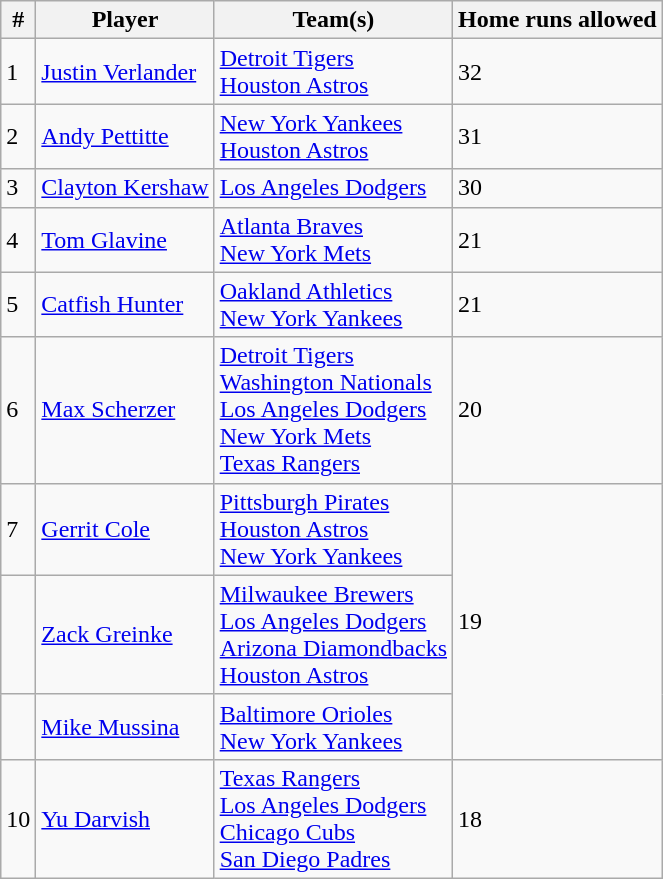<table class="wikitable" style="float:left;">
<tr>
<th>#</th>
<th>Player</th>
<th>Team(s)</th>
<th>Home runs allowed</th>
</tr>
<tr>
<td>1</td>
<td><a href='#'>Justin Verlander</a></td>
<td><a href='#'>Detroit Tigers</a><br><a href='#'>Houston Astros</a></td>
<td>32</td>
</tr>
<tr>
<td>2</td>
<td><a href='#'>Andy Pettitte</a></td>
<td><a href='#'>New York Yankees</a><br><a href='#'>Houston Astros</a></td>
<td>31</td>
</tr>
<tr>
<td>3</td>
<td><a href='#'>Clayton Kershaw</a></td>
<td><a href='#'>Los Angeles Dodgers</a></td>
<td>30</td>
</tr>
<tr>
<td>4</td>
<td><a href='#'>Tom Glavine</a></td>
<td><a href='#'>Atlanta Braves</a><br><a href='#'>New York Mets</a></td>
<td>21</td>
</tr>
<tr>
<td>5</td>
<td><a href='#'>Catfish Hunter</a></td>
<td><a href='#'>Oakland Athletics</a><br><a href='#'>New York Yankees</a></td>
<td>21</td>
</tr>
<tr>
<td>6</td>
<td><a href='#'>Max Scherzer</a></td>
<td><a href='#'>Detroit Tigers</a><br><a href='#'>Washington Nationals</a><br><a href='#'>Los Angeles Dodgers</a><br><a href='#'>New York Mets</a><br><a href='#'>Texas Rangers</a></td>
<td>20</td>
</tr>
<tr>
<td>7</td>
<td><a href='#'>Gerrit Cole</a></td>
<td><a href='#'>Pittsburgh Pirates</a><br><a href='#'>Houston Astros</a><br><a href='#'>New York Yankees</a></td>
<td rowspan=3>19</td>
</tr>
<tr>
<td></td>
<td><a href='#'>Zack Greinke</a></td>
<td><a href='#'>Milwaukee Brewers</a><br><a href='#'>Los Angeles Dodgers</a><br><a href='#'>Arizona Diamondbacks</a><br><a href='#'>Houston Astros</a></td>
</tr>
<tr>
<td></td>
<td><a href='#'>Mike Mussina</a></td>
<td><a href='#'>Baltimore Orioles</a><br><a href='#'>New York Yankees</a></td>
</tr>
<tr>
<td>10</td>
<td><a href='#'>Yu Darvish</a></td>
<td><a href='#'>Texas Rangers</a><br><a href='#'>Los Angeles Dodgers</a><br><a href='#'>Chicago Cubs</a><br><a href='#'>San Diego Padres</a></td>
<td>18</td>
</tr>
</table>
